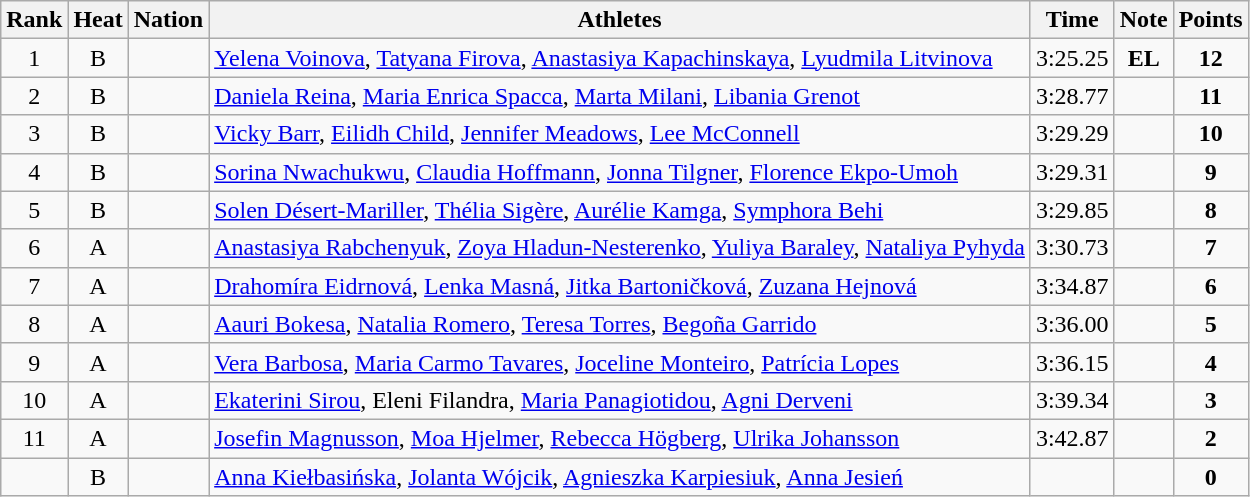<table class="wikitable sortable" style="text-align:center">
<tr>
<th>Rank</th>
<th>Heat</th>
<th>Nation</th>
<th>Athletes</th>
<th>Time</th>
<th>Note</th>
<th>Points</th>
</tr>
<tr>
<td>1</td>
<td>B</td>
<td align=left></td>
<td align=left><a href='#'>Yelena Voinova</a>, <a href='#'>Tatyana Firova</a>, <a href='#'>Anastasiya Kapachinskaya</a>, <a href='#'>Lyudmila Litvinova</a></td>
<td>3:25.25</td>
<td><strong>EL</strong></td>
<td><strong>12</strong></td>
</tr>
<tr>
<td>2</td>
<td>B</td>
<td align=left></td>
<td align=left><a href='#'>Daniela Reina</a>, <a href='#'>Maria Enrica Spacca</a>, <a href='#'>Marta Milani</a>, <a href='#'>Libania Grenot</a></td>
<td>3:28.77</td>
<td></td>
<td><strong>11</strong></td>
</tr>
<tr>
<td>3</td>
<td>B</td>
<td align=left></td>
<td align=left><a href='#'>Vicky Barr</a>, <a href='#'>Eilidh Child</a>, <a href='#'>Jennifer Meadows</a>, <a href='#'>Lee McConnell</a></td>
<td>3:29.29</td>
<td></td>
<td><strong>10</strong></td>
</tr>
<tr>
<td>4</td>
<td>B</td>
<td align=left></td>
<td align=left><a href='#'>Sorina Nwachukwu</a>, <a href='#'>Claudia Hoffmann</a>, <a href='#'>Jonna Tilgner</a>, <a href='#'>Florence Ekpo-Umoh</a></td>
<td>3:29.31</td>
<td></td>
<td><strong>9</strong></td>
</tr>
<tr>
<td>5</td>
<td>B</td>
<td align=left></td>
<td align=left><a href='#'>Solen Désert-Mariller</a>, <a href='#'>Thélia Sigère</a>, <a href='#'>Aurélie Kamga</a>, <a href='#'>Symphora Behi</a></td>
<td>3:29.85</td>
<td></td>
<td><strong>8</strong></td>
</tr>
<tr>
<td>6</td>
<td>A</td>
<td align=left></td>
<td align=left><a href='#'>Anastasiya Rabchenyuk</a>, <a href='#'>Zoya Hladun-Nesterenko</a>, <a href='#'>Yuliya Baraley</a>, <a href='#'>Nataliya Pyhyda</a></td>
<td>3:30.73</td>
<td></td>
<td><strong>7</strong></td>
</tr>
<tr>
<td>7</td>
<td>A</td>
<td align=left></td>
<td align=left><a href='#'>Drahomíra Eidrnová</a>, <a href='#'>Lenka Masná</a>, <a href='#'>Jitka Bartoničková</a>, <a href='#'>Zuzana Hejnová</a></td>
<td>3:34.87</td>
<td></td>
<td><strong>6</strong></td>
</tr>
<tr>
<td>8</td>
<td>A</td>
<td align=left></td>
<td align=left><a href='#'>Aauri Bokesa</a>, <a href='#'>Natalia Romero</a>, <a href='#'>Teresa Torres</a>, <a href='#'>Begoña Garrido</a></td>
<td>3:36.00</td>
<td></td>
<td><strong>5</strong></td>
</tr>
<tr>
<td>9</td>
<td>A</td>
<td align=left></td>
<td align=left><a href='#'>Vera Barbosa</a>, <a href='#'>Maria Carmo Tavares</a>, <a href='#'>Joceline Monteiro</a>, <a href='#'>Patrícia Lopes</a></td>
<td>3:36.15</td>
<td></td>
<td><strong>4</strong></td>
</tr>
<tr>
<td>10</td>
<td>A</td>
<td align=left></td>
<td align=left><a href='#'>Ekaterini Sirou</a>, Eleni Filandra, <a href='#'>Maria Panagiotidou</a>, <a href='#'>Agni Derveni</a></td>
<td>3:39.34</td>
<td></td>
<td><strong>3</strong></td>
</tr>
<tr>
<td>11</td>
<td>A</td>
<td align=left></td>
<td align=left><a href='#'>Josefin Magnusson</a>, <a href='#'>Moa Hjelmer</a>, <a href='#'>Rebecca Högberg</a>, <a href='#'>Ulrika Johansson</a></td>
<td>3:42.87</td>
<td></td>
<td><strong>2</strong></td>
</tr>
<tr>
<td></td>
<td>B</td>
<td align=left></td>
<td align=left><a href='#'>Anna Kiełbasińska</a>, <a href='#'>Jolanta Wójcik</a>, <a href='#'>Agnieszka Karpiesiuk</a>, <a href='#'>Anna Jesień</a></td>
<td></td>
<td></td>
<td><strong>0</strong></td>
</tr>
</table>
